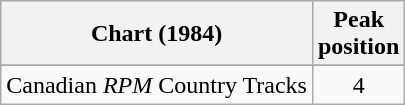<table class="wikitable sortable">
<tr>
<th align="left">Chart (1984)</th>
<th align="center">Peak<br>position</th>
</tr>
<tr>
</tr>
<tr>
<td align="left">Canadian <em>RPM</em> Country Tracks</td>
<td align="center">4</td>
</tr>
</table>
